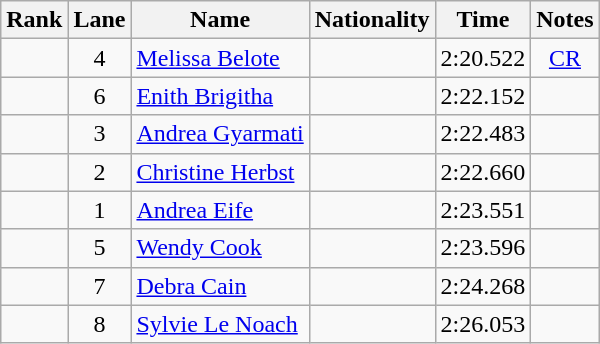<table class="wikitable sortable" style="text-align:center">
<tr>
<th>Rank</th>
<th>Lane</th>
<th>Name</th>
<th>Nationality</th>
<th>Time</th>
<th>Notes</th>
</tr>
<tr>
<td></td>
<td>4</td>
<td align=left><a href='#'>Melissa Belote</a></td>
<td align=left></td>
<td>2:20.522</td>
<td><a href='#'>CR</a></td>
</tr>
<tr>
<td></td>
<td>6</td>
<td align=left><a href='#'>Enith Brigitha</a></td>
<td align=left></td>
<td>2:22.152</td>
<td></td>
</tr>
<tr>
<td></td>
<td>3</td>
<td align=left><a href='#'>Andrea Gyarmati</a></td>
<td align=left></td>
<td>2:22.483</td>
<td></td>
</tr>
<tr>
<td></td>
<td>2</td>
<td align=left><a href='#'>Christine Herbst</a></td>
<td align=left></td>
<td>2:22.660</td>
<td></td>
</tr>
<tr>
<td></td>
<td>1</td>
<td align=left><a href='#'>Andrea Eife</a></td>
<td align=left></td>
<td>2:23.551</td>
<td></td>
</tr>
<tr>
<td></td>
<td>5</td>
<td align=left><a href='#'>Wendy Cook</a></td>
<td align=left></td>
<td>2:23.596</td>
<td></td>
</tr>
<tr>
<td></td>
<td>7</td>
<td align=left><a href='#'>Debra Cain</a></td>
<td align=left></td>
<td>2:24.268</td>
<td></td>
</tr>
<tr>
<td></td>
<td>8</td>
<td align=left><a href='#'>Sylvie Le Noach</a></td>
<td align=left></td>
<td>2:26.053</td>
<td></td>
</tr>
</table>
